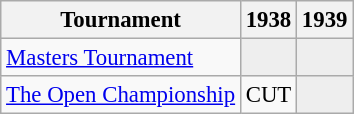<table class="wikitable" style="font-size:95%;text-align:center;">
<tr>
<th>Tournament</th>
<th>1938</th>
<th>1939</th>
</tr>
<tr>
<td align=left><a href='#'>Masters Tournament</a></td>
<td style="background:#eeeeee;"></td>
<td style="background:#eeeeee;"></td>
</tr>
<tr>
<td align=left><a href='#'>The Open Championship</a></td>
<td>CUT</td>
<td style="background:#eeeeee;"></td>
</tr>
</table>
